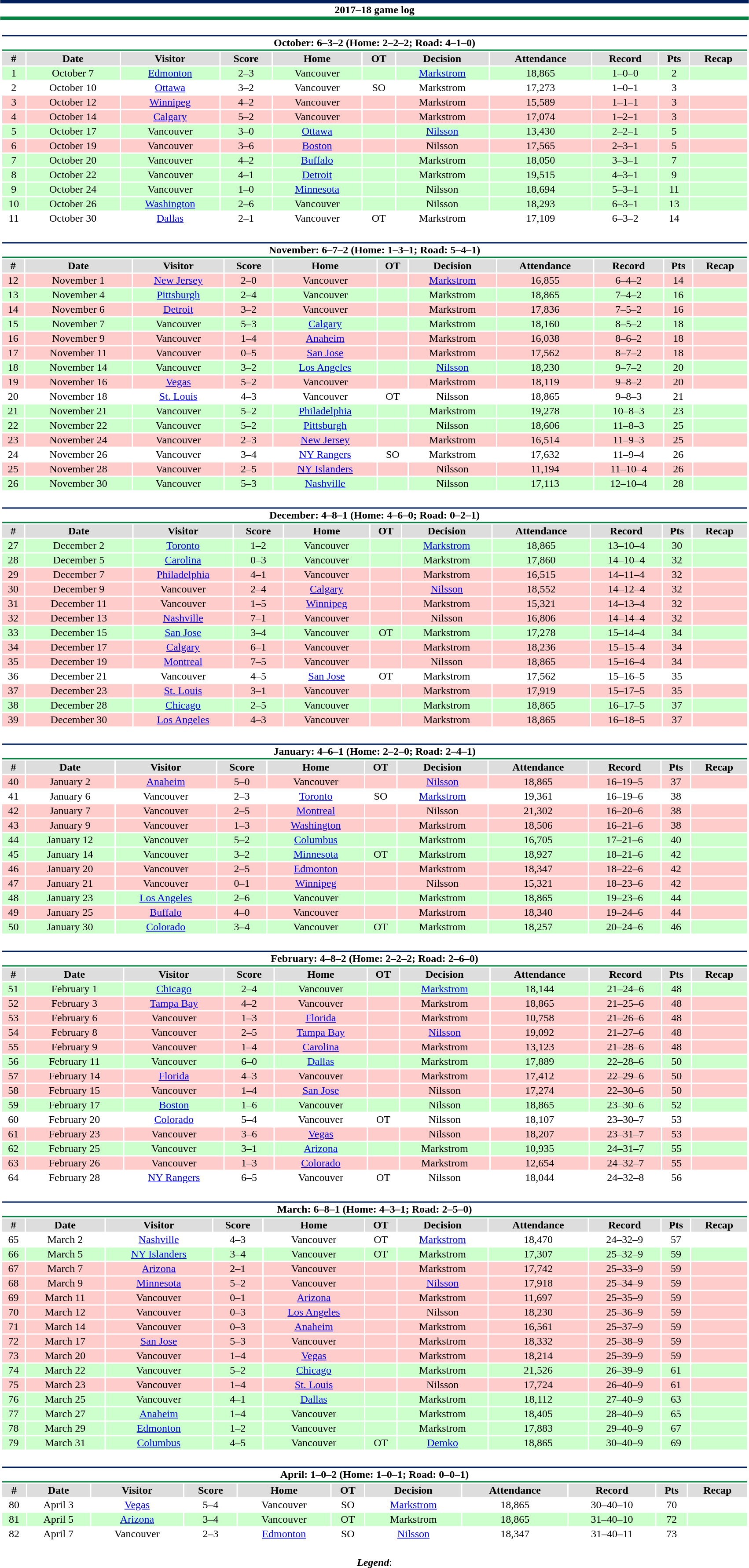<table class="toccolours" style="width:90%; clear:both; margin:1.5em auto; text-align:center;">
<tr>
<th colspan="11" style="background:#FFFFFF; border-top:#001F5B 5px solid; border-bottom:#028342 5px solid;">2017–18 game log</th>
</tr>
<tr>
<td colspan=11><br><table class="toccolours collapsible collapsed" style="width:100%;">
<tr>
<th colspan="11" style="background:#FFFFFF; border-top:#001F5B 2px solid; border-bottom:#028342 2px solid;">October: 6–3–2 (Home: 2–2–2; Road: 4–1–0)</th>
</tr>
<tr style="background:#ddd;">
<th>#</th>
<th>Date</th>
<th>Visitor</th>
<th>Score</th>
<th>Home</th>
<th>OT</th>
<th>Decision</th>
<th>Attendance</th>
<th>Record</th>
<th>Pts</th>
<th>Recap</th>
</tr>
<tr style="background:#cfc;">
<td>1</td>
<td>October 7</td>
<td><a href='#'>Edmonton</a></td>
<td>2–3</td>
<td>Vancouver</td>
<td></td>
<td><a href='#'>Markstrom</a></td>
<td>18,865</td>
<td>1–0–0</td>
<td>2</td>
<td></td>
</tr>
<tr style="background:#fff;">
<td>2</td>
<td>October 10</td>
<td><a href='#'>Ottawa</a></td>
<td>3–2</td>
<td>Vancouver</td>
<td>SO</td>
<td>Markstrom</td>
<td>17,273</td>
<td>1–0–1</td>
<td>3</td>
<td></td>
</tr>
<tr style="background:#fcc;">
<td>3</td>
<td>October 12</td>
<td><a href='#'>Winnipeg</a></td>
<td>4–2</td>
<td>Vancouver</td>
<td></td>
<td>Markstrom</td>
<td>15,589</td>
<td>1–1–1</td>
<td>3</td>
<td></td>
</tr>
<tr style="background:#fcc;">
<td>4</td>
<td>October 14</td>
<td><a href='#'>Calgary</a></td>
<td>5–2</td>
<td>Vancouver</td>
<td></td>
<td>Markstrom</td>
<td>17,074</td>
<td>1–2–1</td>
<td>3</td>
<td></td>
</tr>
<tr style="background:#cfc;">
<td>5</td>
<td>October 17</td>
<td>Vancouver</td>
<td>3–0</td>
<td><a href='#'>Ottawa</a></td>
<td></td>
<td><a href='#'>Nilsson</a></td>
<td>13,430</td>
<td>2–2–1</td>
<td>5</td>
<td></td>
</tr>
<tr style="background:#fcc;">
<td>6</td>
<td>October 19</td>
<td>Vancouver</td>
<td>3–6</td>
<td><a href='#'>Boston</a></td>
<td></td>
<td>Nilsson</td>
<td>17,565</td>
<td>2–3–1</td>
<td>5</td>
<td></td>
</tr>
<tr style="background:#cfc;">
<td>7</td>
<td>October 20</td>
<td>Vancouver</td>
<td>4–2</td>
<td><a href='#'>Buffalo</a></td>
<td></td>
<td>Markstrom</td>
<td>18,050</td>
<td>3–3–1</td>
<td>7</td>
<td></td>
</tr>
<tr style="background:#cfc;">
<td>8</td>
<td>October 22</td>
<td>Vancouver</td>
<td>4–1</td>
<td><a href='#'>Detroit</a></td>
<td></td>
<td>Markstrom</td>
<td>19,515</td>
<td>4–3–1</td>
<td>9</td>
<td></td>
</tr>
<tr style="background:#cfc;">
<td>9</td>
<td>October 24</td>
<td>Vancouver</td>
<td>1–0</td>
<td><a href='#'>Minnesota</a></td>
<td></td>
<td>Nilsson</td>
<td>18,694</td>
<td>5–3–1</td>
<td>11</td>
<td></td>
</tr>
<tr style="background:#cfc;">
<td>10</td>
<td>October 26</td>
<td><a href='#'>Washington</a></td>
<td>2–6</td>
<td>Vancouver</td>
<td></td>
<td>Nilsson</td>
<td>18,293</td>
<td>6–3–1</td>
<td>13</td>
<td></td>
</tr>
<tr style="background:#fff;">
<td>11</td>
<td>October 30</td>
<td><a href='#'>Dallas</a></td>
<td>2–1</td>
<td>Vancouver</td>
<td>OT</td>
<td>Markstrom</td>
<td>17,109</td>
<td>6–3–2</td>
<td>14</td>
<td></td>
</tr>
</table>
</td>
</tr>
<tr>
<td colspan=11><br><table class="toccolours collapsible collapsed" style="width:100%;">
<tr>
<th colspan="11" style="background:#FFFFFF; border-top:#001F5B 2px solid; border-bottom:#028342 2px solid;">November: 6–7–2 (Home: 1–3–1; Road: 5–4–1)</th>
</tr>
<tr style="background:#ddd;">
<th>#</th>
<th>Date</th>
<th>Visitor</th>
<th>Score</th>
<th>Home</th>
<th>OT</th>
<th>Decision</th>
<th>Attendance</th>
<th>Record</th>
<th>Pts</th>
<th>Recap</th>
</tr>
<tr style="background:#fcc;">
<td>12</td>
<td>November 1</td>
<td><a href='#'>New Jersey</a></td>
<td>2–0</td>
<td>Vancouver</td>
<td></td>
<td><a href='#'>Markstrom</a></td>
<td>16,855</td>
<td>6–4–2</td>
<td>14</td>
<td></td>
</tr>
<tr style="background:#cfc;">
<td>13</td>
<td>November 4</td>
<td><a href='#'>Pittsburgh</a></td>
<td>2–4</td>
<td>Vancouver</td>
<td></td>
<td>Markstrom</td>
<td>18,865</td>
<td>7–4–2</td>
<td>16</td>
<td></td>
</tr>
<tr style="background:#fcc;">
<td>14</td>
<td>November 6</td>
<td><a href='#'>Detroit</a></td>
<td>3–2</td>
<td>Vancouver</td>
<td></td>
<td>Markstrom</td>
<td>17,836</td>
<td>7–5–2</td>
<td>16</td>
<td></td>
</tr>
<tr style="background:#cfc;">
<td>15</td>
<td>November 7</td>
<td>Vancouver</td>
<td>5–3</td>
<td><a href='#'>Calgary</a></td>
<td></td>
<td>Markstrom</td>
<td>18,160</td>
<td>8–5–2</td>
<td>18</td>
<td></td>
</tr>
<tr style="background:#fcc;">
<td>16</td>
<td>November 9</td>
<td>Vancouver</td>
<td>1–4</td>
<td><a href='#'>Anaheim</a></td>
<td></td>
<td>Markstrom</td>
<td>16,038</td>
<td>8–6–2</td>
<td>18</td>
<td></td>
</tr>
<tr style="background:#fcc;">
<td>17</td>
<td>November 11</td>
<td>Vancouver</td>
<td>0–5</td>
<td><a href='#'>San Jose</a></td>
<td></td>
<td>Markstrom</td>
<td>17,562</td>
<td>8–7–2</td>
<td>18</td>
<td></td>
</tr>
<tr style="background:#cfc;">
<td>18</td>
<td>November 14</td>
<td>Vancouver</td>
<td>3–2</td>
<td><a href='#'>Los Angeles</a></td>
<td></td>
<td><a href='#'>Nilsson</a></td>
<td>18,230</td>
<td>9–7–2</td>
<td>20</td>
<td></td>
</tr>
<tr style="background:#fcc;">
<td>19</td>
<td>November 16</td>
<td><a href='#'>Vegas</a></td>
<td>5–2</td>
<td>Vancouver</td>
<td></td>
<td>Markstrom</td>
<td>18,119</td>
<td>9–8–2</td>
<td>20</td>
<td></td>
</tr>
<tr style="background:#fff;">
<td>20</td>
<td>November 18</td>
<td><a href='#'>St. Louis</a></td>
<td>4–3</td>
<td>Vancouver</td>
<td>OT</td>
<td>Nilsson</td>
<td>18,865</td>
<td>9–8–3</td>
<td>21</td>
<td></td>
</tr>
<tr style="background:#cfc;">
<td>21</td>
<td>November 21</td>
<td>Vancouver</td>
<td>5–2</td>
<td><a href='#'>Philadelphia</a></td>
<td></td>
<td>Markstrom</td>
<td>19,278</td>
<td>10–8–3</td>
<td>23</td>
<td></td>
</tr>
<tr style="background:#cfc;">
<td>22</td>
<td>November 22</td>
<td>Vancouver</td>
<td>5–2</td>
<td><a href='#'>Pittsburgh</a></td>
<td></td>
<td>Nilsson</td>
<td>18,606</td>
<td>11–8–3</td>
<td>25</td>
<td></td>
</tr>
<tr style="background:#fcc;">
<td>23</td>
<td>November 24</td>
<td>Vancouver</td>
<td>2–3</td>
<td><a href='#'>New Jersey</a></td>
<td></td>
<td>Markstrom</td>
<td>16,514</td>
<td>11–9–3</td>
<td>25</td>
<td></td>
</tr>
<tr style="background:#fff;">
<td>24</td>
<td>November 26</td>
<td>Vancouver</td>
<td>3–4</td>
<td><a href='#'>NY Rangers</a></td>
<td>SO</td>
<td>Markstrom</td>
<td>17,632</td>
<td>11–9–4</td>
<td>26</td>
<td></td>
</tr>
<tr style="background:#fcc;">
<td>25</td>
<td>November 28</td>
<td>Vancouver</td>
<td>2–5</td>
<td><a href='#'>NY Islanders</a></td>
<td></td>
<td>Nilsson</td>
<td>11,194</td>
<td>11–10–4</td>
<td>26</td>
<td></td>
</tr>
<tr style="background:#cfc;">
<td>26</td>
<td>November 30</td>
<td>Vancouver</td>
<td>5–3</td>
<td><a href='#'>Nashville</a></td>
<td></td>
<td>Nilsson</td>
<td>17,113</td>
<td>12–10–4</td>
<td>28</td>
<td></td>
</tr>
</table>
</td>
</tr>
<tr>
<td colspan=11><br><table class="toccolours collapsible collapsed" style="width:100%;">
<tr>
<th colspan="11" style="background:#FFFFFF; border-top:#001F5B 2px solid; border-bottom:#028342 2px solid;">December: 4–8–1 (Home: 4–6–0; Road: 0–2–1)</th>
</tr>
<tr style="background:#ddd;">
<th>#</th>
<th>Date</th>
<th>Visitor</th>
<th>Score</th>
<th>Home</th>
<th>OT</th>
<th>Decision</th>
<th>Attendance</th>
<th>Record</th>
<th>Pts</th>
<th>Recap</th>
</tr>
<tr style="background:#cfc;">
<td>27</td>
<td>December 2</td>
<td><a href='#'>Toronto</a></td>
<td>1–2</td>
<td>Vancouver</td>
<td></td>
<td><a href='#'>Markstrom</a></td>
<td>18,865</td>
<td>13–10–4</td>
<td>30</td>
<td></td>
</tr>
<tr style="background:#cfc;">
<td>28</td>
<td>December 5</td>
<td><a href='#'>Carolina</a></td>
<td>0–3</td>
<td>Vancouver</td>
<td></td>
<td>Markstrom</td>
<td>17,860</td>
<td>14–10–4</td>
<td>32</td>
<td></td>
</tr>
<tr style="background:#fcc;">
<td>29</td>
<td>December 7</td>
<td><a href='#'>Philadelphia</a></td>
<td>4–1</td>
<td>Vancouver</td>
<td></td>
<td>Markstrom</td>
<td>16,515</td>
<td>14–11–4</td>
<td>32</td>
<td></td>
</tr>
<tr style="background:#fcc;">
<td>30</td>
<td>December 9</td>
<td>Vancouver</td>
<td>2–4</td>
<td><a href='#'>Calgary</a></td>
<td></td>
<td><a href='#'>Nilsson</a></td>
<td>18,552</td>
<td>14–12–4</td>
<td>32</td>
<td></td>
</tr>
<tr style="background:#fcc;">
<td>31</td>
<td>December 11</td>
<td>Vancouver</td>
<td>1–5</td>
<td><a href='#'>Winnipeg</a></td>
<td></td>
<td>Markstrom</td>
<td>15,321</td>
<td>14–13–4</td>
<td>32</td>
<td></td>
</tr>
<tr style="background:#fcc;">
<td>32</td>
<td>December 13</td>
<td><a href='#'>Nashville</a></td>
<td>7–1</td>
<td>Vancouver</td>
<td></td>
<td>Nilsson</td>
<td>16,806</td>
<td>14–14–4</td>
<td>32</td>
<td></td>
</tr>
<tr style="background:#cfc;">
<td>33</td>
<td>December 15</td>
<td><a href='#'>San Jose</a></td>
<td>3–4</td>
<td>Vancouver</td>
<td>OT</td>
<td>Markstrom</td>
<td>17,278</td>
<td>15–14–4</td>
<td>34</td>
<td></td>
</tr>
<tr style="background:#fcc;">
<td>34</td>
<td>December 17</td>
<td><a href='#'>Calgary</a></td>
<td>6–1</td>
<td>Vancouver</td>
<td></td>
<td>Markstrom</td>
<td>18,236</td>
<td>15–15–4</td>
<td>34</td>
<td></td>
</tr>
<tr style="background:#fcc;">
<td>35</td>
<td>December 19</td>
<td><a href='#'>Montreal</a></td>
<td>7–5</td>
<td>Vancouver</td>
<td></td>
<td>Nilsson</td>
<td>18,865</td>
<td>15–16–4</td>
<td>34</td>
<td></td>
</tr>
<tr style="background:#fff;">
<td>36</td>
<td>December 21</td>
<td>Vancouver</td>
<td>4–5</td>
<td><a href='#'>San Jose</a></td>
<td>OT</td>
<td>Markstrom</td>
<td>17,562</td>
<td>15–16–5</td>
<td>35</td>
<td></td>
</tr>
<tr style="background:#fcc;">
<td>37</td>
<td>December 23</td>
<td><a href='#'>St. Louis</a></td>
<td>3–1</td>
<td>Vancouver</td>
<td></td>
<td>Markstrom</td>
<td>17,919</td>
<td>15–17–5</td>
<td>35</td>
<td></td>
</tr>
<tr style="background:#cfc;">
<td>38</td>
<td>December 28</td>
<td><a href='#'>Chicago</a></td>
<td>2–5</td>
<td>Vancouver</td>
<td></td>
<td>Markstrom</td>
<td>18,865</td>
<td>16–17–5</td>
<td>37</td>
<td></td>
</tr>
<tr style="background:#fcc;">
<td>39</td>
<td>December 30</td>
<td><a href='#'>Los Angeles</a></td>
<td>4–3</td>
<td>Vancouver</td>
<td></td>
<td>Markstrom</td>
<td>18,865</td>
<td>16–18–5</td>
<td>37</td>
<td></td>
</tr>
</table>
</td>
</tr>
<tr>
<td colspan=11><br><table class="toccolours collapsible collapsed" style="width:100%;">
<tr>
<th colspan="11" style="background:#FFFFFF; border-top:#001F5B 2px solid; border-bottom:#028342 2px solid;">January: 4–6–1 (Home: 2–2–0; Road: 2–4–1)</th>
</tr>
<tr style="background:#ddd;">
<th>#</th>
<th>Date</th>
<th>Visitor</th>
<th>Score</th>
<th>Home</th>
<th>OT</th>
<th>Decision</th>
<th>Attendance</th>
<th>Record</th>
<th>Pts</th>
<th>Recap</th>
</tr>
<tr style="background:#fcc;">
<td>40</td>
<td>January 2</td>
<td><a href='#'>Anaheim</a></td>
<td>5–0</td>
<td>Vancouver</td>
<td></td>
<td><a href='#'>Nilsson</a></td>
<td>18,865</td>
<td>16–19–5</td>
<td>37</td>
<td></td>
</tr>
<tr style="background:#fff;">
<td>41</td>
<td>January 6</td>
<td>Vancouver</td>
<td>2–3</td>
<td><a href='#'>Toronto</a></td>
<td>SO</td>
<td><a href='#'>Markstrom</a></td>
<td>19,361</td>
<td>16–19–6</td>
<td>38</td>
<td></td>
</tr>
<tr style="background:#fcc;">
<td>42</td>
<td>January 7</td>
<td>Vancouver</td>
<td>2–5</td>
<td><a href='#'>Montreal</a></td>
<td></td>
<td>Nilsson</td>
<td>21,302</td>
<td>16–20–6</td>
<td>38</td>
<td></td>
</tr>
<tr style="background:#fcc;">
<td>43</td>
<td>January 9</td>
<td>Vancouver</td>
<td>1–3</td>
<td><a href='#'>Washington</a></td>
<td></td>
<td>Markstrom</td>
<td>18,506</td>
<td>16–21–6</td>
<td>38</td>
<td></td>
</tr>
<tr style="background:#cfc;">
<td>44</td>
<td>January 12</td>
<td>Vancouver</td>
<td>5–2</td>
<td><a href='#'>Columbus</a></td>
<td></td>
<td>Markstrom</td>
<td>16,705</td>
<td>17–21–6</td>
<td>40</td>
<td></td>
</tr>
<tr style="background:#cfc;">
<td>45</td>
<td>January 14</td>
<td>Vancouver</td>
<td>3–2</td>
<td><a href='#'>Minnesota</a></td>
<td>OT</td>
<td>Markstrom</td>
<td>18,927</td>
<td>18–21–6</td>
<td>42</td>
<td></td>
</tr>
<tr style="background:#fcc;">
<td>46</td>
<td>January 20</td>
<td>Vancouver</td>
<td>2–5</td>
<td><a href='#'>Edmonton</a></td>
<td></td>
<td>Markstrom</td>
<td>18,347</td>
<td>18–22–6</td>
<td>42</td>
<td></td>
</tr>
<tr style="background:#fcc;">
<td>47</td>
<td>January 21</td>
<td>Vancouver</td>
<td>0–1</td>
<td><a href='#'>Winnipeg</a></td>
<td></td>
<td>Nilsson</td>
<td>15,321</td>
<td>18–23–6</td>
<td>42</td>
<td></td>
</tr>
<tr style="background:#cfc;">
<td>48</td>
<td>January 23</td>
<td><a href='#'>Los Angeles</a></td>
<td>2–6</td>
<td>Vancouver</td>
<td></td>
<td>Markstrom</td>
<td>18,865</td>
<td>19–23–6</td>
<td>44</td>
<td></td>
</tr>
<tr style="background:#fcc;">
<td>49</td>
<td>January 25</td>
<td><a href='#'>Buffalo</a></td>
<td>4–0</td>
<td>Vancouver</td>
<td></td>
<td>Markstrom</td>
<td>18,340</td>
<td>19–24–6</td>
<td>44</td>
<td></td>
</tr>
<tr style="background:#cfc;">
<td>50</td>
<td>January 30</td>
<td><a href='#'>Colorado</a></td>
<td>3–4</td>
<td>Vancouver</td>
<td>OT</td>
<td>Markstrom</td>
<td>18,257</td>
<td>20–24–6</td>
<td>46</td>
<td></td>
</tr>
</table>
</td>
</tr>
<tr>
<td colspan=11><br><table class="toccolours collapsible collapsed" style="width:100%;">
<tr>
<th colspan="11" style="background:#FFFFFF; border-top:#001F5B 2px solid; border-bottom:#028342 2px solid;">February: 4–8–2 (Home: 2–2–2; Road: 2–6–0)</th>
</tr>
<tr style="background:#ddd;">
<th>#</th>
<th>Date</th>
<th>Visitor</th>
<th>Score</th>
<th>Home</th>
<th>OT</th>
<th>Decision</th>
<th>Attendance</th>
<th>Record</th>
<th>Pts</th>
<th>Recap</th>
</tr>
<tr style="background:#cfc;">
<td>51</td>
<td>February 1</td>
<td><a href='#'>Chicago</a></td>
<td>2–4</td>
<td>Vancouver</td>
<td></td>
<td><a href='#'>Markstrom</a></td>
<td>18,144</td>
<td>21–24–6</td>
<td>48</td>
<td></td>
</tr>
<tr style="background:#fcc;">
<td>52</td>
<td>February 3</td>
<td><a href='#'>Tampa Bay</a></td>
<td>4–2</td>
<td>Vancouver</td>
<td></td>
<td>Markstrom</td>
<td>18,865</td>
<td>21–25–6</td>
<td>48</td>
<td></td>
</tr>
<tr style="background:#fcc;">
<td>53</td>
<td>February 6</td>
<td>Vancouver</td>
<td>1–3</td>
<td><a href='#'>Florida</a></td>
<td></td>
<td>Markstrom</td>
<td>10,758</td>
<td>21–26–6</td>
<td>48</td>
<td></td>
</tr>
<tr style="background:#fcc;">
<td>54</td>
<td>February 8</td>
<td>Vancouver</td>
<td>2–5</td>
<td><a href='#'>Tampa Bay</a></td>
<td></td>
<td><a href='#'>Nilsson</a></td>
<td>19,092</td>
<td>21–27–6</td>
<td>48</td>
<td></td>
</tr>
<tr style="background:#fcc;">
<td>55</td>
<td>February 9</td>
<td>Vancouver</td>
<td>1–4</td>
<td><a href='#'>Carolina</a></td>
<td></td>
<td>Markstrom</td>
<td>13,123</td>
<td>21–28–6</td>
<td>48</td>
<td></td>
</tr>
<tr style="background:#cfc;">
<td>56</td>
<td>February 11</td>
<td>Vancouver</td>
<td>6–0</td>
<td><a href='#'>Dallas</a></td>
<td></td>
<td>Markstrom</td>
<td>17,889</td>
<td>22–28–6</td>
<td>50</td>
<td></td>
</tr>
<tr style="background:#fcc;">
<td>57</td>
<td>February 14</td>
<td><a href='#'>Florida</a></td>
<td>4–3</td>
<td>Vancouver</td>
<td></td>
<td>Markstrom</td>
<td>17,412</td>
<td>22–29–6</td>
<td>50</td>
<td></td>
</tr>
<tr style="background:#fcc;">
<td>58</td>
<td>February 15</td>
<td>Vancouver</td>
<td>1–4</td>
<td><a href='#'>San Jose</a></td>
<td></td>
<td>Nilsson</td>
<td>17,274</td>
<td>22–30–6</td>
<td>50</td>
<td></td>
</tr>
<tr style="background:#cfc;">
<td>59</td>
<td>February 17</td>
<td><a href='#'>Boston</a></td>
<td>1–6</td>
<td>Vancouver</td>
<td></td>
<td>Nilsson</td>
<td>18,865</td>
<td>23–30–6</td>
<td>52</td>
<td></td>
</tr>
<tr style="background:#fff;">
<td>60</td>
<td>February 20</td>
<td><a href='#'>Colorado</a></td>
<td>5–4</td>
<td>Vancouver</td>
<td>OT</td>
<td>Nilsson</td>
<td>18,107</td>
<td>23–30–7</td>
<td>53</td>
<td></td>
</tr>
<tr style="background:#fcc;">
<td>61</td>
<td>February 23</td>
<td>Vancouver</td>
<td>3–6</td>
<td><a href='#'>Vegas</a></td>
<td></td>
<td>Nilsson</td>
<td>18,207</td>
<td>23–31–7</td>
<td>53</td>
<td></td>
</tr>
<tr style="background:#cfc;">
<td>62</td>
<td>February 25</td>
<td>Vancouver</td>
<td>3–1</td>
<td><a href='#'>Arizona</a></td>
<td></td>
<td>Markstrom</td>
<td>10,935</td>
<td>24–31–7</td>
<td>55</td>
<td></td>
</tr>
<tr style="background:#fcc;">
<td>63</td>
<td>February 26</td>
<td>Vancouver</td>
<td>1–3</td>
<td><a href='#'>Colorado</a></td>
<td></td>
<td>Markstrom</td>
<td>12,654</td>
<td>24–32–7</td>
<td>55</td>
<td></td>
</tr>
<tr style="background:#fff;">
<td>64</td>
<td>February 28</td>
<td><a href='#'>NY Rangers</a></td>
<td>6–5</td>
<td>Vancouver</td>
<td>OT</td>
<td>Nilsson</td>
<td>18,044</td>
<td>24–32–8</td>
<td>56</td>
<td></td>
</tr>
</table>
</td>
</tr>
<tr>
<td colspan=11><br><table class="toccolours collapsible collapsed" style="width:100%;">
<tr>
<th colspan="11" style="background:#FFFFFF; border-top:#001F5B 2px solid; border-bottom:#028342 2px solid;">March: 6–8–1 (Home: 4–3–1; Road: 2–5–0)</th>
</tr>
<tr style="background:#ddd;">
<th>#</th>
<th>Date</th>
<th>Visitor</th>
<th>Score</th>
<th>Home</th>
<th>OT</th>
<th>Decision</th>
<th>Attendance</th>
<th>Record</th>
<th>Pts</th>
<th>Recap</th>
</tr>
<tr style="background:#fff;">
<td>65</td>
<td>March 2</td>
<td><a href='#'>Nashville</a></td>
<td>4–3</td>
<td>Vancouver</td>
<td>OT</td>
<td><a href='#'>Markstrom</a></td>
<td>18,470</td>
<td>24–32–9</td>
<td>57</td>
<td></td>
</tr>
<tr style="background:#cfc;">
<td>66</td>
<td>March 5</td>
<td><a href='#'>NY Islanders</a></td>
<td>3–4</td>
<td>Vancouver</td>
<td>OT</td>
<td>Markstrom</td>
<td>17,307</td>
<td>25–32–9</td>
<td>59</td>
<td></td>
</tr>
<tr style="background:#fcc;">
<td>67</td>
<td>March 7</td>
<td><a href='#'>Arizona</a></td>
<td>2–1</td>
<td>Vancouver</td>
<td></td>
<td>Markstrom</td>
<td>17,742</td>
<td>25–33–9</td>
<td>59</td>
<td></td>
</tr>
<tr style="background:#fcc;">
<td>68</td>
<td>March 9</td>
<td><a href='#'>Minnesota</a></td>
<td>5–2</td>
<td>Vancouver</td>
<td></td>
<td><a href='#'>Nilsson</a></td>
<td>17,918</td>
<td>25–34–9</td>
<td>59</td>
<td></td>
</tr>
<tr style="background:#fcc;">
<td>69</td>
<td>March 11</td>
<td>Vancouver</td>
<td>0–1</td>
<td><a href='#'>Arizona</a></td>
<td></td>
<td>Markstrom</td>
<td>11,697</td>
<td>25–35–9</td>
<td>59</td>
<td></td>
</tr>
<tr style="background:#fcc;">
<td>70</td>
<td>March 12</td>
<td>Vancouver</td>
<td>0–3</td>
<td><a href='#'>Los Angeles</a></td>
<td></td>
<td>Nilsson</td>
<td>18,230</td>
<td>25–36–9</td>
<td>59</td>
<td></td>
</tr>
<tr style="background:#fcc;">
<td>71</td>
<td>March 14</td>
<td>Vancouver</td>
<td>0–3</td>
<td><a href='#'>Anaheim</a></td>
<td></td>
<td>Markstrom</td>
<td>16,561</td>
<td>25–37–9</td>
<td>59</td>
<td></td>
</tr>
<tr style="background:#fcc;">
<td>72</td>
<td>March 17</td>
<td><a href='#'>San Jose</a></td>
<td>5–3</td>
<td>Vancouver</td>
<td></td>
<td>Markstrom</td>
<td>18,332</td>
<td>25–38–9</td>
<td>59</td>
<td></td>
</tr>
<tr style="background:#fcc;">
<td>73</td>
<td>March 20</td>
<td>Vancouver</td>
<td>1–4</td>
<td><a href='#'>Vegas</a></td>
<td></td>
<td>Markstrom</td>
<td>18,214</td>
<td>25–39–9</td>
<td>59</td>
<td></td>
</tr>
<tr style="background:#cfc;">
<td>74</td>
<td>March 22</td>
<td>Vancouver</td>
<td>5–2</td>
<td><a href='#'>Chicago</a></td>
<td></td>
<td>Markstrom</td>
<td>21,526</td>
<td>26–39–9</td>
<td>61</td>
<td></td>
</tr>
<tr style="background:#fcc;">
<td>75</td>
<td>March 23</td>
<td>Vancouver</td>
<td>1–4</td>
<td><a href='#'>St. Louis</a></td>
<td></td>
<td>Nilsson</td>
<td>17,724</td>
<td>26–40–9</td>
<td>61</td>
<td></td>
</tr>
<tr style="background:#cfc;">
<td>76</td>
<td>March 25</td>
<td>Vancouver</td>
<td>4–1</td>
<td><a href='#'>Dallas</a></td>
<td></td>
<td>Markstrom</td>
<td>18,112</td>
<td>27–40–9</td>
<td>63</td>
<td></td>
</tr>
<tr style="background:#cfc;">
<td>77</td>
<td>March 27</td>
<td><a href='#'>Anaheim</a></td>
<td>1–4</td>
<td>Vancouver</td>
<td></td>
<td>Markstrom</td>
<td>18,405</td>
<td>28–40–9</td>
<td>65</td>
<td></td>
</tr>
<tr style="background:#cfc;">
<td>78</td>
<td>March 29</td>
<td><a href='#'>Edmonton</a></td>
<td>1–2</td>
<td>Vancouver</td>
<td></td>
<td>Markstrom</td>
<td>17,883</td>
<td>29–40–9</td>
<td>67</td>
<td></td>
</tr>
<tr style="background:#cfc;">
<td>79</td>
<td>March 31</td>
<td><a href='#'>Columbus</a></td>
<td>4–5</td>
<td>Vancouver</td>
<td>OT</td>
<td><a href='#'>Demko</a></td>
<td>18,865</td>
<td>30–40–9</td>
<td>69</td>
<td></td>
</tr>
</table>
</td>
</tr>
<tr>
<td colspan=11><br><table class="toccolours collapsible collapsed" style="width:100%;">
<tr>
<th colspan="11" style="background:#FFFFFF; border-top:#001F5B 2px solid; border-bottom:#028342 2px solid;">April: 1–0–2 (Home: 1–0–1; Road: 0–0–1)</th>
</tr>
<tr style="background:#ddd;">
<th>#</th>
<th>Date</th>
<th>Visitor</th>
<th>Score</th>
<th>Home</th>
<th>OT</th>
<th>Decision</th>
<th>Attendance</th>
<th>Record</th>
<th>Pts</th>
<th>Recap</th>
</tr>
<tr style="background:#fff;">
<td>80</td>
<td>April 3</td>
<td><a href='#'>Vegas</a></td>
<td>5–4</td>
<td>Vancouver</td>
<td>SO</td>
<td><a href='#'>Markstrom</a></td>
<td>18,865</td>
<td>30–40–10</td>
<td>70</td>
<td></td>
</tr>
<tr style="background:#cfc;">
<td>81</td>
<td>April 5</td>
<td><a href='#'>Arizona</a></td>
<td>3–4</td>
<td>Vancouver</td>
<td>OT</td>
<td>Markstrom</td>
<td>18,865</td>
<td>31–40–10</td>
<td>72</td>
<td></td>
</tr>
<tr style="background:#fff;">
<td>82</td>
<td>April 7</td>
<td>Vancouver</td>
<td>2–3</td>
<td><a href='#'>Edmonton</a></td>
<td>SO</td>
<td><a href='#'>Nilsson</a></td>
<td>18,347</td>
<td>31–40–11</td>
<td>73</td>
<td></td>
</tr>
</table>
</td>
</tr>
<tr>
<td colspan="11" style="text-align:center;"><br><strong><em>Legend</em></strong>:


</td>
</tr>
</table>
